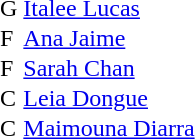<table border="0" cellpadding="0">
<tr>
<td>G</td>
<td></td>
<td><a href='#'>Italee Lucas</a></td>
</tr>
<tr>
<td>F</td>
<td></td>
<td><a href='#'>Ana Jaime</a></td>
</tr>
<tr>
<td>F</td>
<td></td>
<td><a href='#'>Sarah Chan</a></td>
</tr>
<tr>
<td>C</td>
<td></td>
<td><a href='#'>Leia Dongue</a></td>
</tr>
<tr>
<td>C</td>
<td></td>
<td><a href='#'>Maimouna Diarra</a></td>
</tr>
</table>
